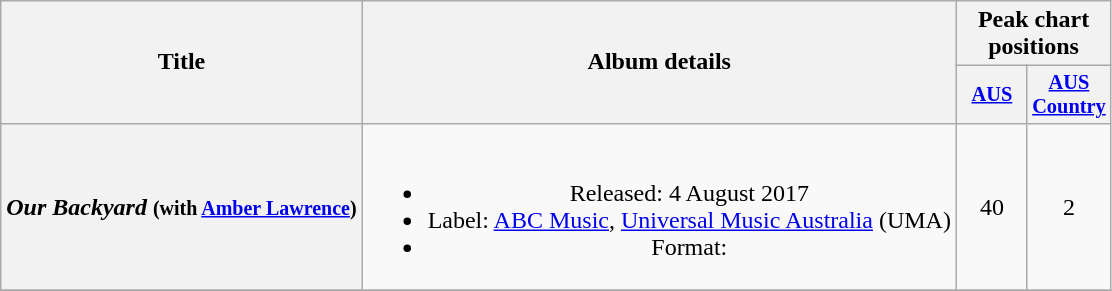<table class="wikitable plainrowheaders" style="text-align:center;">
<tr>
<th scope="col" rowspan="2">Title</th>
<th scope="col" rowspan="2">Album details</th>
<th scope="col" colspan="2">Peak chart positions</th>
</tr>
<tr>
<th scope="col" style="width:3em;font-size:85%;"><a href='#'>AUS</a><br></th>
<th scope="col" style="width:3em;font-size:85%"><a href='#'>AUS Country</a><br></th>
</tr>
<tr>
<th scope="row"><em>Our Backyard</em> <small> (with <a href='#'>Amber Lawrence</a>)</small></th>
<td><br><ul><li>Released: 4 August 2017</li><li>Label: <a href='#'>ABC Music</a>, <a href='#'>Universal Music Australia</a> (UMA) </li><li>Format:</li></ul></td>
<td>40</td>
<td>2</td>
</tr>
<tr>
</tr>
</table>
